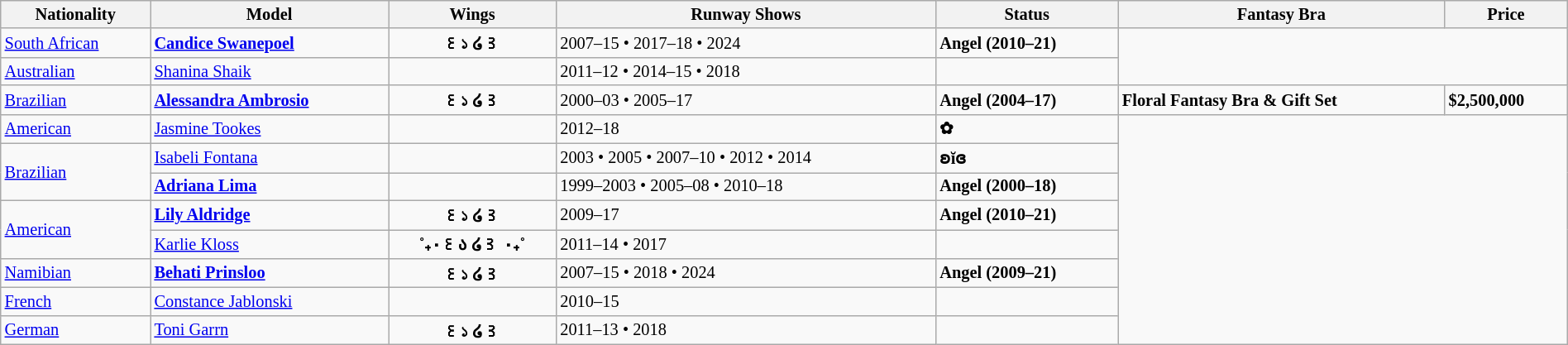<table class="sortable wikitable"  style="font-size:85%; width:100%;">
<tr>
<th style="text-align:center;">Nationality</th>
<th style="text-align:center;">Model</th>
<th style="text-align:center;">Wings</th>
<th style="text-align:center;">Runway Shows</th>
<th style="text-align:center;">Status</th>
<th>Fantasy Bra</th>
<th>Price</th>
</tr>
<tr>
<td> <a href='#'>South African</a></td>
<td><strong><a href='#'>Candice Swanepoel</a></strong></td>
<td align="center"><strong>꒰১ ໒꒱</strong></td>
<td>2007–15 • 2017–18 • 2024</td>
<td><strong> Angel (2010–21)</strong></td>
<td colspan="2" rowspan="2"></td>
</tr>
<tr>
<td> <a href='#'>Australian</a></td>
<td><a href='#'>Shanina Shaik</a></td>
<td></td>
<td>2011–12 • 2014–15 • 2018</td>
<td></td>
</tr>
<tr>
<td> <a href='#'>Brazilian</a></td>
<td><strong><a href='#'>Alessandra Ambrosio</a></strong></td>
<td align="center"><strong>꒰১ ໒꒱</strong></td>
<td>2000–03 • 2005–17</td>
<td><strong> Angel (2004–17)</strong></td>
<td><strong>Floral Fantasy Bra & Gift Set</strong></td>
<td><strong>$2,500,000</strong></td>
</tr>
<tr>
<td> <a href='#'>American</a></td>
<td><a href='#'>Jasmine Tookes</a></td>
<td></td>
<td>2012–18</td>
<td><strong>✿</strong></td>
<td colspan="2" rowspan="8"></td>
</tr>
<tr>
<td rowspan="2"> <a href='#'>Brazilian</a></td>
<td><a href='#'>Isabeli Fontana</a></td>
<td></td>
<td>2003 • 2005 • 2007–10 • 2012 • 2014</td>
<td><strong>ʚĭɞ</strong></td>
</tr>
<tr>
<td><strong><a href='#'>Adriana Lima</a></strong></td>
<td></td>
<td>1999–2003 • 2005–08 • 2010–18</td>
<td><strong> Angel (2000–18)</strong></td>
</tr>
<tr>
<td rowspan="2"> <a href='#'>American</a></td>
<td><strong><a href='#'>Lily Aldridge</a></strong></td>
<td align="center"><strong>꒰১ ໒꒱</strong></td>
<td>2009–17</td>
<td><strong> Angel (2010–21)</strong></td>
</tr>
<tr>
<td><a href='#'>Karlie Kloss</a></td>
<td align="center"><strong>˚₊‧꒰ა ໒꒱ ‧₊˚</strong></td>
<td>2011–14 • 2017</td>
<td></td>
</tr>
<tr>
<td> <a href='#'>Namibian</a></td>
<td><strong><a href='#'>Behati Prinsloo</a></strong></td>
<td align="center"><strong>꒰১ ໒꒱</strong></td>
<td>2007–15 • 2018 • 2024</td>
<td><strong> Angel (2009–21)</strong></td>
</tr>
<tr>
<td> <a href='#'>French</a></td>
<td><a href='#'>Constance Jablonski</a></td>
<td></td>
<td>2010–15</td>
<td></td>
</tr>
<tr>
<td> <a href='#'>German</a></td>
<td><a href='#'>Toni Garrn</a></td>
<td align="center"><strong>꒰১ ໒꒱</strong></td>
<td>2011–13 • 2018</td>
<td></td>
</tr>
</table>
